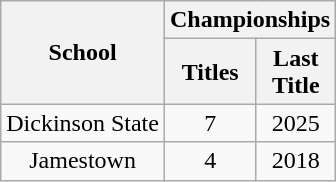<table class="wikitable sortable" style="text-align:center">
<tr>
<th rowspan=2>School</th>
<th colspan=2>Championships</th>
</tr>
<tr>
<th>Titles</th>
<th>Last<br>Title</th>
</tr>
<tr>
<td>Dickinson State</td>
<td>7</td>
<td>2025</td>
</tr>
<tr>
<td>Jamestown</td>
<td>4</td>
<td>2018</td>
</tr>
</table>
